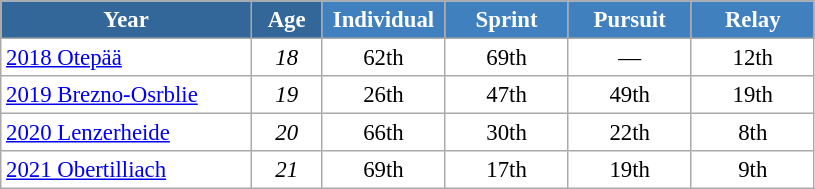<table class="wikitable" style="font-size:95%; text-align:center; border:grey solid 1px; border-collapse:collapse; background:#ffffff;">
<tr>
<th style="background-color:#369; color:white;    width:160px;">Year</th>
<th style="background-color:#369; color:white;    width:40px;">Age</th>
<th style="background-color:#4180be; color:white; width:75px;">Individual</th>
<th style="background-color:#4180be; color:white; width:75px;">Sprint</th>
<th style="background-color:#4180be; color:white; width:75px;">Pursuit</th>
<th style="background-color:#4180be; color:white; width:75px;">Relay</th>
</tr>
<tr>
<td align=left> <a href='#'>2018 Otepää</a></td>
<td><em>18</em></td>
<td>62th</td>
<td>69th</td>
<td>—</td>
<td>12th</td>
</tr>
<tr>
<td align=left> <a href='#'>2019 Brezno-Osrblie</a></td>
<td><em>19</em></td>
<td>26th</td>
<td>47th</td>
<td>49th</td>
<td>19th</td>
</tr>
<tr>
<td align=left> <a href='#'>2020 Lenzerheide</a></td>
<td><em>20</em></td>
<td>66th</td>
<td>30th</td>
<td>22th</td>
<td>8th</td>
</tr>
<tr>
<td align=left> <a href='#'>2021 Obertilliach</a></td>
<td><em>21</em></td>
<td>69th</td>
<td>17th</td>
<td>19th</td>
<td>9th</td>
</tr>
</table>
